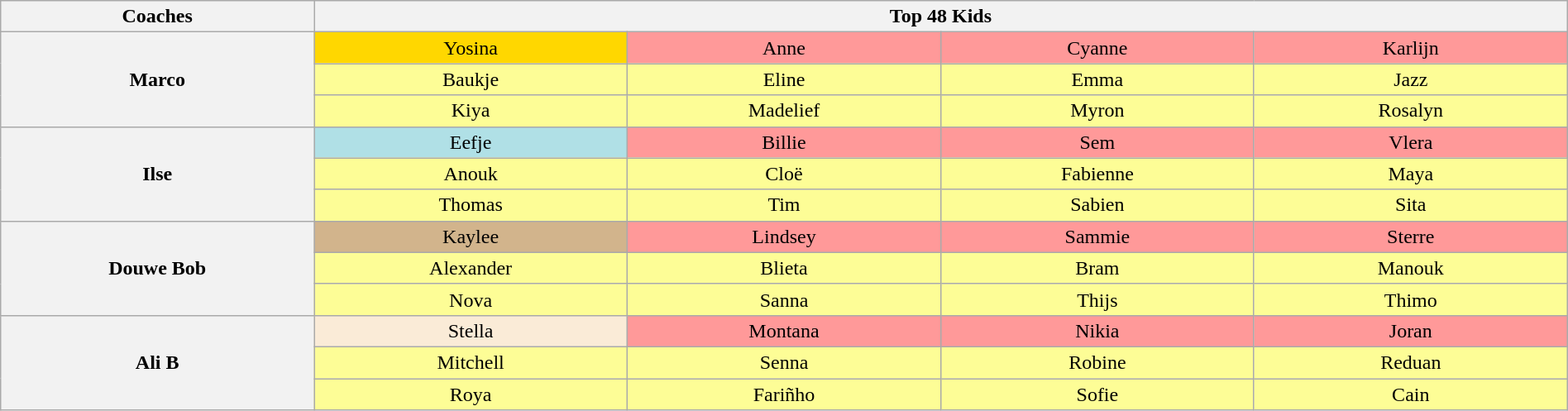<table class="wikitable" style="text-align:center; width:100%">
<tr>
<th width="20%" scope="col">Coaches</th>
<th colspan="4" width="80%" scope="col">Top 48 Kids</th>
</tr>
<tr>
<th rowspan="3">Marco</th>
<td style="background:gold; width:20%">Yosina</td>
<td style="background:#FF9999; width:20%">Anne</td>
<td style="background:#FF9999; width:20%">Cyanne</td>
<td style="background:#FF9999; width:20%">Karlijn</td>
</tr>
<tr>
<td style="background:#FDFD96">Baukje</td>
<td style="background:#FDFD96">Eline</td>
<td style="background:#FDFD96">Emma</td>
<td style="background:#FDFD96">Jazz</td>
</tr>
<tr>
<td style="background:#FDFD96">Kiya</td>
<td style="background:#FDFD96">Madelief</td>
<td style="background:#FDFD96">Myron</td>
<td style="background:#FDFD96">Rosalyn</td>
</tr>
<tr>
<th rowspan="3">Ilse</th>
<td style="background:#B0E0E6">Eefje</td>
<td style="background:#FF9999">Billie</td>
<td style="background:#FF9999">Sem</td>
<td style="background:#FF9999">Vlera</td>
</tr>
<tr>
<td style="background:#FDFD96">Anouk</td>
<td style="background:#FDFD96">Cloë</td>
<td style="background:#FDFD96">Fabienne</td>
<td style="background:#FDFD96">Maya</td>
</tr>
<tr>
<td style="background:#FDFD96">Thomas</td>
<td style="background:#FDFD96">Tim</td>
<td style="background:#FDFD96">Sabien</td>
<td style="background:#FDFD96">Sita</td>
</tr>
<tr>
<th rowspan="3">Douwe Bob</th>
<td style="background:tan">Kaylee</td>
<td style="background:#FF9999">Lindsey</td>
<td style="background:#FF9999">Sammie</td>
<td style="background:#FF9999">Sterre</td>
</tr>
<tr>
<td style="background:#FDFD96">Alexander</td>
<td style="background:#FDFD96">Blieta</td>
<td style="background:#FDFD96">Bram</td>
<td style="background:#FDFD96">Manouk</td>
</tr>
<tr>
<td style="background:#FDFD96">Nova</td>
<td style="background:#FDFD96">Sanna</td>
<td style="background:#FDFD96">Thijs</td>
<td style="background:#FDFD96">Thimo</td>
</tr>
<tr>
<th rowspan="3">Ali B</th>
<td style="background:antiquewhite">Stella</td>
<td style="background:#FF9999">Montana</td>
<td style="background:#FF9999">Nikia</td>
<td style="background:#FF9999">Joran</td>
</tr>
<tr>
<td style="background:#FDFD96">Mitchell</td>
<td style="background:#FDFD96">Senna</td>
<td style="background:#FDFD96">Robine</td>
<td style="background:#FDFD96">Reduan</td>
</tr>
<tr>
<td style="background:#FDFD96">Roya</td>
<td style="background:#FDFD96">Fariñho</td>
<td style="background:#FDFD96">Sofie</td>
<td style="background:#FDFD96">Cain</td>
</tr>
</table>
